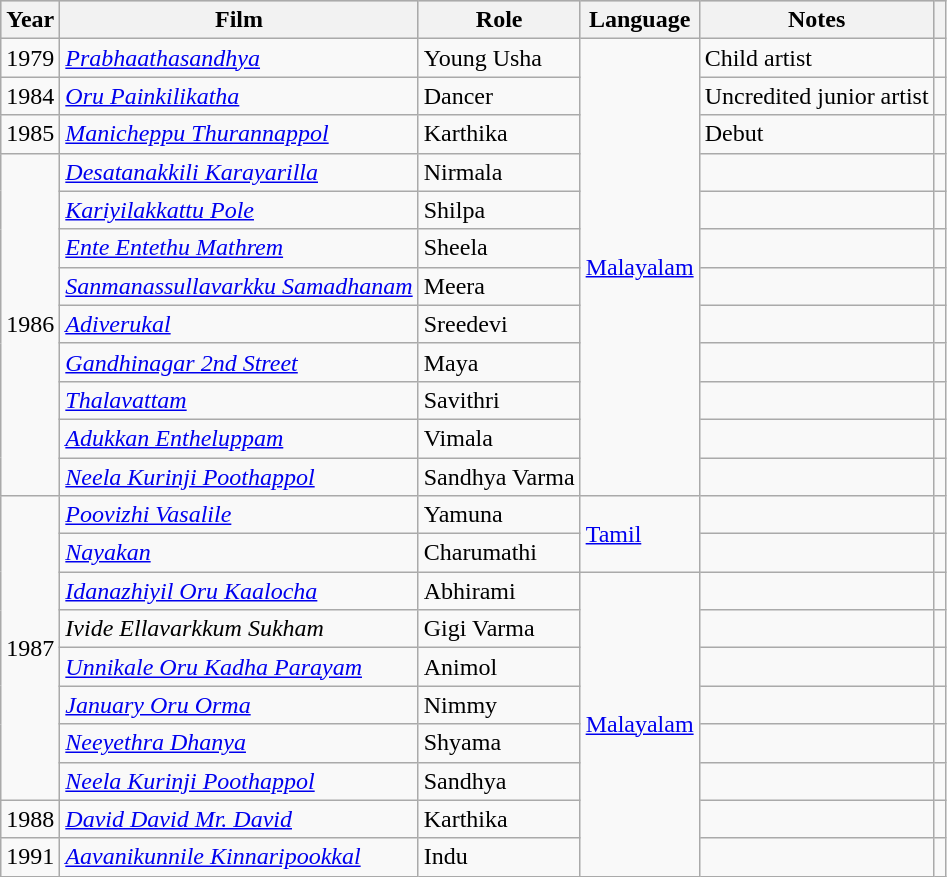<table class="wikitable sortable">
<tr style="background:#ccc; text-align:center;">
<th>Year</th>
<th>Film</th>
<th>Role</th>
<th>Language</th>
<th>Notes</th>
<th></th>
</tr>
<tr>
<td>1979</td>
<td><em><a href='#'>Prabhaathasandhya</a></em></td>
<td>Young Usha</td>
<td rowspan=12><a href='#'>Malayalam</a></td>
<td>Child artist</td>
<td></td>
</tr>
<tr>
<td>1984</td>
<td><em><a href='#'>Oru Painkilikatha</a></em></td>
<td>Dancer</td>
<td>Uncredited junior artist</td>
<td></td>
</tr>
<tr>
<td>1985</td>
<td><em><a href='#'>Manicheppu Thurannappol</a></em></td>
<td>Karthika</td>
<td>Debut</td>
<td></td>
</tr>
<tr>
<td Rowspan=9>1986</td>
<td><em><a href='#'>Desatanakkili Karayarilla</a></em></td>
<td>Nirmala</td>
<td></td>
<td></td>
</tr>
<tr>
<td><em><a href='#'>Kariyilakkattu Pole</a></em></td>
<td>Shilpa</td>
<td></td>
<td></td>
</tr>
<tr>
<td><em><a href='#'>Ente Entethu Mathrem</a></em></td>
<td>Sheela</td>
<td></td>
<td></td>
</tr>
<tr>
<td><em><a href='#'>Sanmanassullavarkku Samadhanam</a></em></td>
<td>Meera</td>
<td></td>
<td></td>
</tr>
<tr>
<td><em><a href='#'>Adiverukal</a></em></td>
<td>Sreedevi</td>
<td></td>
<td></td>
</tr>
<tr>
<td><em><a href='#'>Gandhinagar 2nd Street</a></em></td>
<td>Maya</td>
<td></td>
<td></td>
</tr>
<tr>
<td><em><a href='#'>Thalavattam</a></em></td>
<td>Savithri</td>
<td></td>
<td></td>
</tr>
<tr>
<td><em><a href='#'>Adukkan Entheluppam</a></em></td>
<td>Vimala</td>
<td></td>
<td></td>
</tr>
<tr>
<td><em><a href='#'>Neela Kurinji Poothappol</a></em></td>
<td>Sandhya Varma</td>
<td></td>
<td></td>
</tr>
<tr>
<td Rowspan=8>1987</td>
<td><em><a href='#'>Poovizhi Vasalile</a></em></td>
<td>Yamuna</td>
<td rowspan=2><a href='#'>Tamil</a></td>
<td></td>
<td></td>
</tr>
<tr>
<td><em><a href='#'>Nayakan</a></em></td>
<td>Charumathi</td>
<td></td>
<td></td>
</tr>
<tr>
<td><em><a href='#'>Idanazhiyil Oru Kaalocha</a></em></td>
<td>Abhirami</td>
<td rowspan=8><a href='#'>Malayalam</a></td>
<td></td>
<td></td>
</tr>
<tr>
<td><em>Ivide Ellavarkkum Sukham</em></td>
<td>Gigi Varma</td>
<td></td>
<td></td>
</tr>
<tr>
<td><em><a href='#'>Unnikale Oru Kadha Parayam</a></em></td>
<td>Animol</td>
<td></td>
<td></td>
</tr>
<tr>
<td><em><a href='#'>January Oru Orma</a></em></td>
<td>Nimmy</td>
<td></td>
<td></td>
</tr>
<tr>
<td><em><a href='#'>Neeyethra Dhanya</a></em></td>
<td>Shyama</td>
<td></td>
<td></td>
</tr>
<tr>
<td><em><a href='#'>Neela Kurinji Poothappol</a></em></td>
<td>Sandhya</td>
<td></td>
<td></td>
</tr>
<tr>
<td>1988</td>
<td><em><a href='#'>David David Mr. David</a></em></td>
<td>Karthika</td>
<td></td>
<td></td>
</tr>
<tr>
<td>1991</td>
<td><em><a href='#'>Aavanikunnile Kinnaripookkal</a></em></td>
<td>Indu</td>
<td></td>
<td></td>
</tr>
</table>
